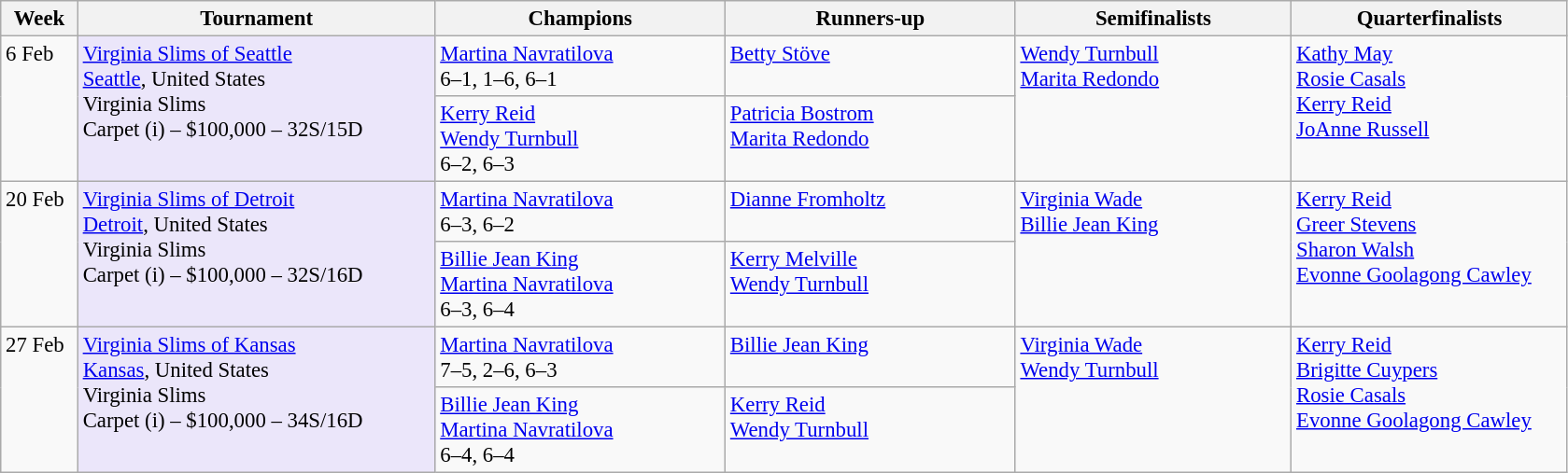<table class=wikitable style=font-size:95%>
<tr>
<th style="width:48px;">Week</th>
<th style="width:248px;">Tournament</th>
<th style="width:200px;">Champions</th>
<th style="width:200px;">Runners-up</th>
<th style="width:190px;">Semifinalists</th>
<th style="width:190px;">Quarterfinalists</th>
</tr>
<tr style="vertical-align: top;">
<td rowspan=2>6 Feb</td>
<td style="background:#ebe6fa;" rowspan="2"><a href='#'>Virginia Slims of Seattle</a><br> <a href='#'>Seattle</a>, United States<br>Virginia Slims<br>Carpet (i) – $100,000 – 32S/15D</td>
<td> <a href='#'>Martina Navratilova</a> <br>6–1, 1–6, 6–1</td>
<td> <a href='#'>Betty Stöve</a></td>
<td rowspan=2> <a href='#'>Wendy Turnbull</a><br> <a href='#'>Marita Redondo</a></td>
<td rowspan=2> <a href='#'>Kathy May</a><br> <a href='#'>Rosie Casals</a><br> <a href='#'>Kerry Reid</a><br>  <a href='#'>JoAnne Russell</a></td>
</tr>
<tr style="vertical-align: top;">
<td> <a href='#'>Kerry Reid</a><br>  <a href='#'>Wendy Turnbull</a> <br> 6–2, 6–3</td>
<td> <a href='#'>Patricia Bostrom</a><br>  <a href='#'>Marita Redondo</a></td>
</tr>
<tr style="vertical-align: top;">
<td rowspan=2>20 Feb</td>
<td style="background:#ebe6fa;" rowspan="2"><a href='#'>Virginia Slims of Detroit</a><br> <a href='#'>Detroit</a>, United States<br>Virginia Slims<br>Carpet (i) – $100,000 – 32S/16D</td>
<td> <a href='#'>Martina Navratilova</a> <br>6–3, 6–2</td>
<td> <a href='#'>Dianne Fromholtz</a></td>
<td rowspan=2> <a href='#'>Virginia Wade</a><br> <a href='#'>Billie Jean King</a></td>
<td rowspan=2> <a href='#'>Kerry Reid</a><br> <a href='#'>Greer Stevens</a><br> <a href='#'>Sharon Walsh</a><br> <a href='#'>Evonne Goolagong Cawley</a></td>
</tr>
<tr style="vertical-align: top;">
<td> <a href='#'>Billie Jean King</a><br>  <a href='#'>Martina Navratilova</a> <br>6–3, 6–4</td>
<td> <a href='#'>Kerry Melville</a><br>  <a href='#'>Wendy Turnbull</a></td>
</tr>
<tr style="vertical-align: top;">
<td rowspan=2>27 Feb</td>
<td style="background:#ebe6fa;" rowspan="2"><a href='#'>Virginia Slims of Kansas</a><br> <a href='#'>Kansas</a>, United States<br>Virginia Slims<br>Carpet (i) – $100,000 – 34S/16D</td>
<td> <a href='#'>Martina Navratilova</a> <br>7–5, 2–6, 6–3</td>
<td> <a href='#'>Billie Jean King</a></td>
<td rowspan=2> <a href='#'>Virginia Wade</a><br> <a href='#'>Wendy Turnbull</a></td>
<td rowspan=2> <a href='#'>Kerry Reid</a> <br> <a href='#'>Brigitte Cuypers</a><br> <a href='#'>Rosie Casals</a><br> <a href='#'>Evonne Goolagong Cawley</a></td>
</tr>
<tr style="vertical-align: top;">
<td> <a href='#'>Billie Jean King</a><br>  <a href='#'>Martina Navratilova</a> <br>6–4, 6–4</td>
<td> <a href='#'>Kerry Reid</a><br>  <a href='#'>Wendy Turnbull</a></td>
</tr>
</table>
